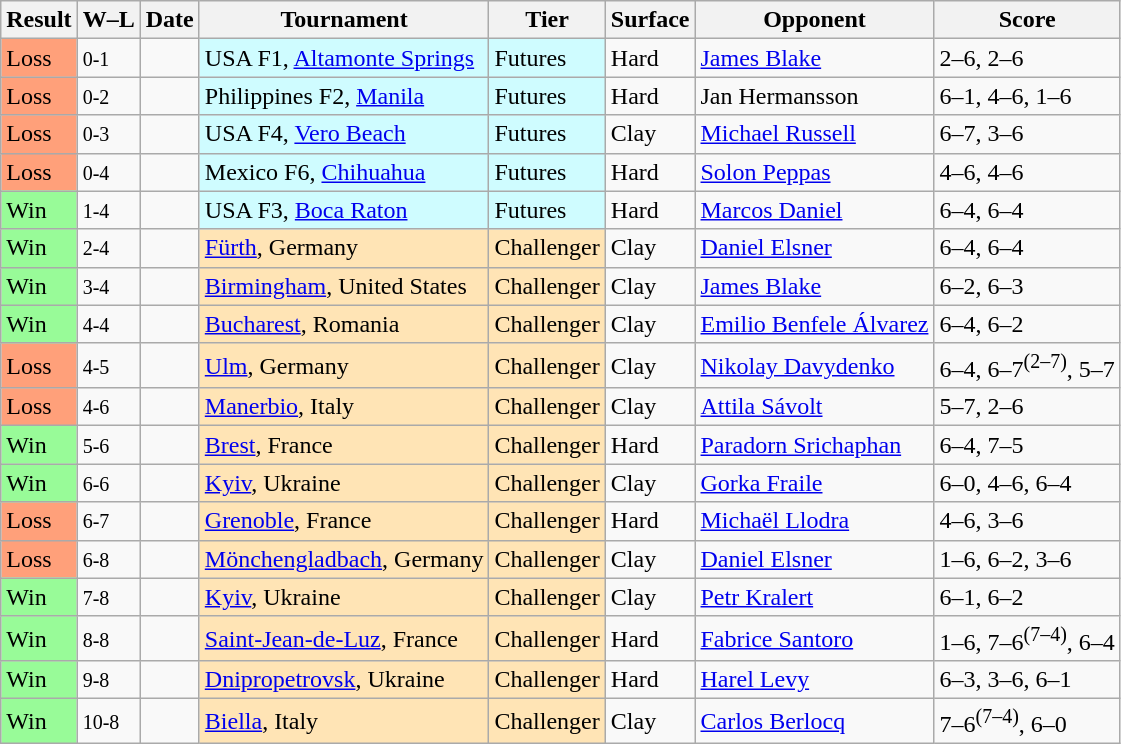<table class="sortable wikitable">
<tr>
<th>Result</th>
<th class="unsortable">W–L</th>
<th>Date</th>
<th>Tournament</th>
<th>Tier</th>
<th>Surface</th>
<th>Opponent</th>
<th class="unsortable">Score</th>
</tr>
<tr>
<td style="background:#ffa07a;">Loss</td>
<td><small>0-1</small></td>
<td></td>
<td style="background:#cffcff;">USA F1, <a href='#'>Altamonte Springs</a></td>
<td style="background:#cffcff;">Futures</td>
<td>Hard</td>
<td> <a href='#'>James Blake</a></td>
<td>2–6, 2–6</td>
</tr>
<tr>
<td style="background:#ffa07a;">Loss</td>
<td><small>0-2</small></td>
<td></td>
<td style="background:#cffcff;">Philippines F2, <a href='#'>Manila</a></td>
<td style="background:#cffcff;">Futures</td>
<td>Hard</td>
<td> Jan Hermansson</td>
<td>6–1, 4–6, 1–6</td>
</tr>
<tr>
<td style="background:#ffa07a;">Loss</td>
<td><small>0-3</small></td>
<td></td>
<td style="background:#cffcff;">USA F4, <a href='#'>Vero Beach</a></td>
<td style="background:#cffcff;">Futures</td>
<td>Clay</td>
<td> <a href='#'>Michael Russell</a></td>
<td>6–7, 3–6</td>
</tr>
<tr>
<td style="background:#ffa07a;">Loss</td>
<td><small>0-4</small></td>
<td></td>
<td style="background:#cffcff;">Mexico F6, <a href='#'>Chihuahua</a></td>
<td style="background:#cffcff;">Futures</td>
<td>Hard</td>
<td> <a href='#'>Solon Peppas</a></td>
<td>4–6, 4–6</td>
</tr>
<tr>
<td style="background:#98fb98;">Win</td>
<td><small>1-4</small></td>
<td></td>
<td style="background:#cffcff;">USA F3, <a href='#'>Boca Raton</a></td>
<td style="background:#cffcff;">Futures</td>
<td>Hard</td>
<td> <a href='#'>Marcos Daniel</a></td>
<td>6–4, 6–4</td>
</tr>
<tr>
<td style="background:#98fb98;">Win</td>
<td><small>2-4</small></td>
<td></td>
<td style="background:moccasin;"><a href='#'>Fürth</a>, Germany</td>
<td style="background:moccasin;">Challenger</td>
<td>Clay</td>
<td> <a href='#'>Daniel Elsner</a></td>
<td>6–4, 6–4</td>
</tr>
<tr>
<td style="background:#98fb98;">Win</td>
<td><small>3-4</small></td>
<td></td>
<td style="background:moccasin;"><a href='#'>Birmingham</a>, United States</td>
<td style="background:moccasin;">Challenger</td>
<td>Clay</td>
<td> <a href='#'>James Blake</a></td>
<td>6–2, 6–3</td>
</tr>
<tr>
<td style="background:#98fb98;">Win</td>
<td><small>4-4</small></td>
<td></td>
<td style="background:moccasin;"><a href='#'>Bucharest</a>, Romania</td>
<td style="background:moccasin;">Challenger</td>
<td>Clay</td>
<td> <a href='#'>Emilio Benfele Álvarez</a></td>
<td>6–4, 6–2</td>
</tr>
<tr>
<td style="background:#ffa07a;">Loss</td>
<td><small>4-5</small></td>
<td></td>
<td style="background:moccasin;"><a href='#'>Ulm</a>, Germany</td>
<td style="background:moccasin;">Challenger</td>
<td>Clay</td>
<td> <a href='#'>Nikolay Davydenko</a></td>
<td>6–4, 6–7<sup>(2–7)</sup>, 5–7</td>
</tr>
<tr>
<td style="background:#ffa07a;">Loss</td>
<td><small>4-6</small></td>
<td></td>
<td style="background:moccasin;"><a href='#'>Manerbio</a>, Italy</td>
<td style="background:moccasin;">Challenger</td>
<td>Clay</td>
<td> <a href='#'>Attila Sávolt</a></td>
<td>5–7, 2–6</td>
</tr>
<tr>
<td style="background:#98fb98;">Win</td>
<td><small>5-6</small></td>
<td></td>
<td style="background:moccasin;"><a href='#'>Brest</a>, France</td>
<td style="background:moccasin;">Challenger</td>
<td>Hard</td>
<td> <a href='#'>Paradorn Srichaphan</a></td>
<td>6–4, 7–5</td>
</tr>
<tr>
<td style="background:#98fb98;">Win</td>
<td><small>6-6</small></td>
<td></td>
<td style="background:moccasin;"><a href='#'>Kyiv</a>, Ukraine</td>
<td style="background:moccasin;">Challenger</td>
<td>Clay</td>
<td> <a href='#'>Gorka Fraile</a></td>
<td>6–0, 4–6, 6–4</td>
</tr>
<tr>
<td style="background:#ffa07a;">Loss</td>
<td><small>6-7</small></td>
<td></td>
<td style="background:moccasin;"><a href='#'>Grenoble</a>, France</td>
<td style="background:moccasin;">Challenger</td>
<td>Hard</td>
<td> <a href='#'>Michaël Llodra</a></td>
<td>4–6, 3–6</td>
</tr>
<tr>
<td style="background:#ffa07a;">Loss</td>
<td><small>6-8</small></td>
<td></td>
<td style="background:moccasin;"><a href='#'>Mönchengladbach</a>, Germany</td>
<td style="background:moccasin;">Challenger</td>
<td>Clay</td>
<td> <a href='#'>Daniel Elsner</a></td>
<td>1–6, 6–2, 3–6</td>
</tr>
<tr>
<td style="background:#98fb98;">Win</td>
<td><small>7-8</small></td>
<td></td>
<td style="background:moccasin;"><a href='#'>Kyiv</a>, Ukraine</td>
<td style="background:moccasin;">Challenger</td>
<td>Clay</td>
<td> <a href='#'>Petr Kralert</a></td>
<td>6–1, 6–2</td>
</tr>
<tr>
<td style="background:#98fb98;">Win</td>
<td><small>8-8</small></td>
<td></td>
<td style="background:moccasin;"><a href='#'>Saint-Jean-de-Luz</a>, France</td>
<td style="background:moccasin;">Challenger</td>
<td>Hard</td>
<td> <a href='#'>Fabrice Santoro</a></td>
<td>1–6, 7–6<sup>(7–4)</sup>, 6–4</td>
</tr>
<tr>
<td style="background:#98fb98;">Win</td>
<td><small>9-8</small></td>
<td></td>
<td style="background:moccasin;"><a href='#'>Dnipropetrovsk</a>, Ukraine</td>
<td style="background:moccasin;">Challenger</td>
<td>Hard</td>
<td> <a href='#'>Harel Levy</a></td>
<td>6–3, 3–6, 6–1</td>
</tr>
<tr>
<td style="background:#98fb98;">Win</td>
<td><small>10-8</small></td>
<td></td>
<td style="background:moccasin;"><a href='#'>Biella</a>, Italy</td>
<td style="background:moccasin;">Challenger</td>
<td>Clay</td>
<td> <a href='#'>Carlos Berlocq</a></td>
<td>7–6<sup>(7–4)</sup>, 6–0</td>
</tr>
</table>
